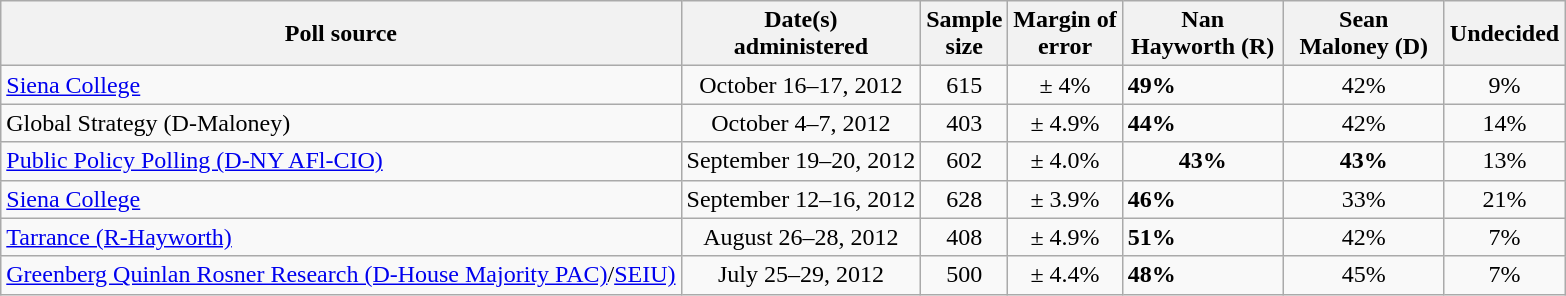<table class="wikitable">
<tr>
<th>Poll source</th>
<th>Date(s)<br>administered</th>
<th>Sample<br>size</th>
<th>Margin of<br>error</th>
<th style="width:100px;">Nan<br>Hayworth (R)</th>
<th style="width:100px;">Sean<br>Maloney (D)</th>
<th>Undecided</th>
</tr>
<tr>
<td><a href='#'>Siena College</a></td>
<td align=center>October 16–17, 2012</td>
<td align=center>615</td>
<td align=center>± 4%</td>
<td><strong>49%</strong></td>
<td align=center>42%</td>
<td align=center>9%</td>
</tr>
<tr>
<td>Global Strategy (D-Maloney)</td>
<td align=center>October 4–7, 2012</td>
<td align=center>403</td>
<td align=center>± 4.9%</td>
<td><strong>44%</strong></td>
<td align=center>42%</td>
<td align=center>14%</td>
</tr>
<tr>
<td><a href='#'>Public Policy Polling (D-NY AFl-CIO)</a></td>
<td align=center>September 19–20, 2012</td>
<td align=center>602</td>
<td align=center>± 4.0%</td>
<td align=center><strong>43%</strong></td>
<td align=center><strong>43%</strong></td>
<td align=center>13%</td>
</tr>
<tr>
<td><a href='#'>Siena College</a></td>
<td align=center>September 12–16, 2012</td>
<td align=center>628</td>
<td align=center>± 3.9%</td>
<td><strong>46%</strong></td>
<td align=center>33%</td>
<td align=center>21%</td>
</tr>
<tr>
<td><a href='#'>Tarrance (R-Hayworth)</a></td>
<td align=center>August 26–28, 2012</td>
<td align=center>408</td>
<td align=center>± 4.9%</td>
<td><strong>51%</strong></td>
<td align=center>42%</td>
<td align=center>7%</td>
</tr>
<tr>
<td><a href='#'>Greenberg Quinlan Rosner Research (D-House Majority PAC)</a>/<a href='#'>SEIU)</a></td>
<td align=center>July 25–29, 2012</td>
<td align=center>500</td>
<td align=center>± 4.4%</td>
<td><strong>48%</strong></td>
<td align=center>45%</td>
<td align=center>7%</td>
</tr>
</table>
